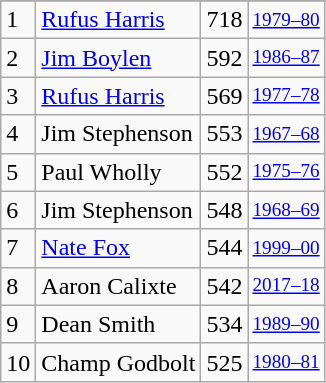<table class="wikitable">
<tr>
</tr>
<tr>
<td>1</td>
<td><a href='#'>Rufus Harris</a></td>
<td>718</td>
<td style="font-size:80%;"><a href='#'>1979–80</a></td>
</tr>
<tr>
<td>2</td>
<td><a href='#'>Jim Boylen</a></td>
<td>592</td>
<td style="font-size:80%;"><a href='#'>1986–87</a></td>
</tr>
<tr>
<td>3</td>
<td><a href='#'>Rufus Harris</a></td>
<td>569</td>
<td style="font-size:80%;"><a href='#'>1977–78</a></td>
</tr>
<tr>
<td>4</td>
<td>Jim Stephenson</td>
<td>553</td>
<td style="font-size:80%;"><a href='#'>1967–68</a></td>
</tr>
<tr>
<td>5</td>
<td>Paul Wholly</td>
<td>552</td>
<td style="font-size:80%;"><a href='#'>1975–76</a></td>
</tr>
<tr>
<td>6</td>
<td>Jim Stephenson</td>
<td>548</td>
<td style="font-size:80%;"><a href='#'>1968–69</a></td>
</tr>
<tr>
<td>7</td>
<td><a href='#'>Nate Fox</a></td>
<td>544</td>
<td style="font-size:80%;"><a href='#'>1999–00</a></td>
</tr>
<tr>
<td>8</td>
<td>Aaron Calixte</td>
<td>542</td>
<td style="font-size:80%;"><a href='#'>2017–18</a></td>
</tr>
<tr>
<td>9</td>
<td>Dean Smith</td>
<td>534</td>
<td style="font-size:80%;"><a href='#'>1989–90</a></td>
</tr>
<tr>
<td>10</td>
<td>Champ Godbolt</td>
<td>525</td>
<td style="font-size:80%;"><a href='#'>1980–81</a></td>
</tr>
</table>
